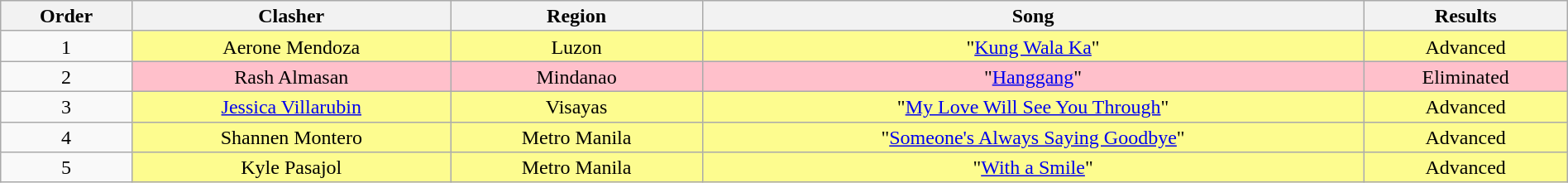<table class="wikitable" style="text-align:center; line-height:17px; width:100%;">
<tr>
<th>Order</th>
<th>Clasher</th>
<th>Region</th>
<th>Song</th>
<th>Results</th>
</tr>
<tr>
<td>1</td>
<td style="background:#fdfc8f;">Aerone Mendoza</td>
<td style="background:#fdfc8f;">Luzon</td>
<td style="background:#fdfc8f;">"<a href='#'>Kung Wala Ka</a>"</td>
<td style="background:#fdfc8f;">Advanced</td>
</tr>
<tr>
<td>2</td>
<td style="background:pink;">Rash Almasan</td>
<td style="background:pink;">Mindanao</td>
<td style="background:pink;">"<a href='#'>Hanggang</a>"</td>
<td style="background:pink;">Eliminated</td>
</tr>
<tr>
<td>3</td>
<td style="background:#fdfc8f;"><a href='#'>Jessica Villarubin</a></td>
<td style="background:#fdfc8f;">Visayas</td>
<td style="background:#fdfc8f;">"<a href='#'>My Love Will See You Through</a>"</td>
<td style="background:#fdfc8f;">Advanced</td>
</tr>
<tr>
<td>4</td>
<td style="background:#fdfc8f;">Shannen Montero</td>
<td style="background:#fdfc8f;">Metro Manila</td>
<td style="background:#fdfc8f;">"<a href='#'>Someone's Always Saying Goodbye</a>"</td>
<td style="background:#fdfc8f;">Advanced</td>
</tr>
<tr>
<td>5</td>
<td style="background:#fdfc8f;">Kyle Pasajol</td>
<td style="background:#fdfc8f;">Metro Manila</td>
<td style="background:#fdfc8f;">"<a href='#'>With a Smile</a>"</td>
<td style="background:#fdfc8f;">Advanced</td>
</tr>
</table>
